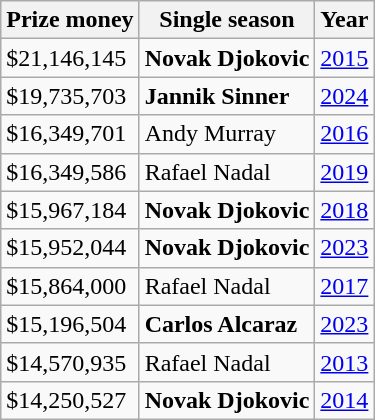<table class="wikitable" style="display:inline-table">
<tr>
<th>Prize money</th>
<th>Single season</th>
<th>Year</th>
</tr>
<tr>
<td>$21,146,145</td>
<td style="white-space: nowrap;"><strong> Novak Djokovic</strong></td>
<td><a href='#'>2015</a></td>
</tr>
<tr>
<td>$19,735,703</td>
<td style="white-space: nowrap;"><strong> Jannik Sinner</strong></td>
<td><a href='#'>2024</a></td>
</tr>
<tr>
<td>$16,349,701</td>
<td> Andy Murray</td>
<td><a href='#'>2016</a></td>
</tr>
<tr>
<td>$16,349,586</td>
<td> Rafael Nadal</td>
<td><a href='#'>2019</a></td>
</tr>
<tr>
<td>$15,967,184</td>
<td><strong> Novak Djokovic</strong></td>
<td><a href='#'>2018</a></td>
</tr>
<tr>
<td>$15,952,044</td>
<td><strong> Novak Djokovic</strong></td>
<td><a href='#'>2023</a></td>
</tr>
<tr>
<td>$15,864,000</td>
<td> Rafael Nadal</td>
<td><a href='#'>2017</a></td>
</tr>
<tr>
<td>$15,196,504</td>
<td><strong> Carlos Alcaraz</strong></td>
<td><a href='#'>2023</a></td>
</tr>
<tr>
<td>$14,570,935</td>
<td> Rafael Nadal</td>
<td><a href='#'>2013</a></td>
</tr>
<tr>
<td>$14,250,527</td>
<td><strong> Novak Djokovic</strong></td>
<td><a href='#'>2014</a></td>
</tr>
</table>
